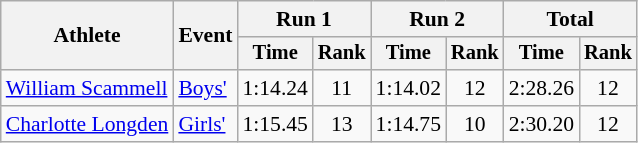<table class="wikitable" style="font-size:90%">
<tr>
<th rowspan="2">Athlete</th>
<th rowspan="2">Event</th>
<th colspan="2">Run 1</th>
<th colspan="2">Run 2</th>
<th colspan="2">Total</th>
</tr>
<tr style="font-size:95%">
<th>Time</th>
<th>Rank</th>
<th>Time</th>
<th>Rank</th>
<th>Time</th>
<th>Rank</th>
</tr>
<tr align=center>
<td align=left><a href='#'>William Scammell</a></td>
<td align=left><a href='#'>Boys'</a></td>
<td>1:14.24</td>
<td>11</td>
<td>1:14.02</td>
<td>12</td>
<td>2:28.26</td>
<td>12</td>
</tr>
<tr align=center>
<td align=left><a href='#'>Charlotte Longden</a></td>
<td align=left><a href='#'>Girls'</a></td>
<td>1:15.45</td>
<td>13</td>
<td>1:14.75</td>
<td>10</td>
<td>2:30.20</td>
<td>12</td>
</tr>
</table>
